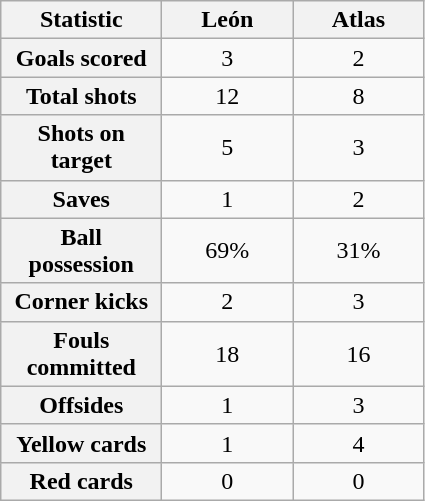<table class="wikitable plainrowheaders" style="text-align:center">
<tr>
<th scope="col" style="width:100px">Statistic</th>
<th scope="col" style="width:80px">León</th>
<th scope="col" style="width:80px">Atlas</th>
</tr>
<tr>
<th scope=row>Goals scored</th>
<td>3</td>
<td>2</td>
</tr>
<tr>
<th scope=row>Total shots</th>
<td>12</td>
<td>8</td>
</tr>
<tr>
<th scope=row>Shots on target</th>
<td>5</td>
<td>3</td>
</tr>
<tr>
<th scope=row>Saves</th>
<td>1</td>
<td>2</td>
</tr>
<tr>
<th scope=row>Ball possession</th>
<td>69%</td>
<td>31%</td>
</tr>
<tr>
<th scope=row>Corner kicks</th>
<td>2</td>
<td>3</td>
</tr>
<tr>
<th scope=row>Fouls committed</th>
<td>18</td>
<td>16</td>
</tr>
<tr>
<th scope=row>Offsides</th>
<td>1</td>
<td>3</td>
</tr>
<tr>
<th scope=row>Yellow cards</th>
<td>1</td>
<td>4</td>
</tr>
<tr>
<th scope=row>Red cards</th>
<td>0</td>
<td>0</td>
</tr>
</table>
